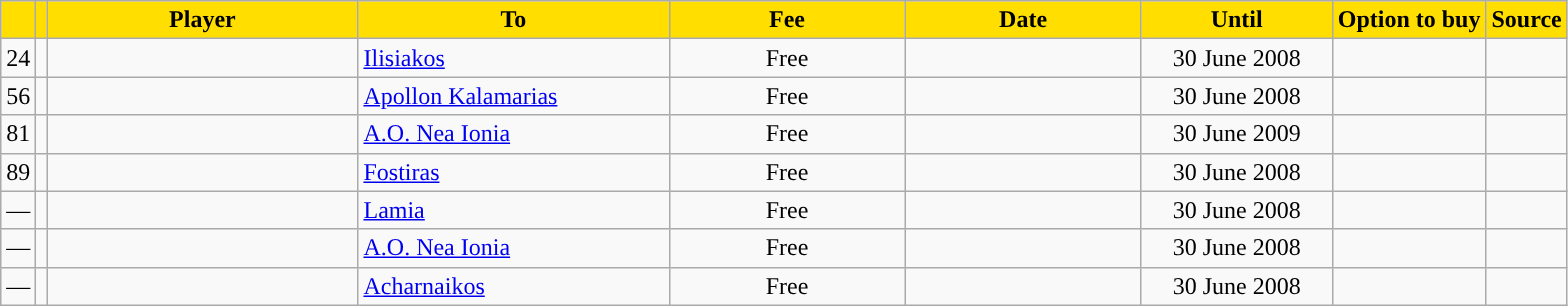<table class="wikitable sortable">
<tr>
<th style="background:#FFDE00"></th>
<th style="background:#FFDE00"></th>
<th width=200 style="background:#FFDE00">Player</th>
<th width=200 style="background:#FFDE00">To</th>
<th width=150 style="background:#FFDE00">Fee</th>
<th width=150 style="background:#FFDE00">Date</th>
<th width=120 style="background:#FFDE00">Until</th>
<th style="background:#FFDE00">Option to buy</th>
<th style="background:#FFDE00">Source</th>
</tr>
<tr>
<td align=center>24</td>
<td align=center></td>
<td></td>
<td> <a href='#'>Ilisiakos</a></td>
<td align=center>Free</td>
<td align=center></td>
<td align=center>30 June 2008</td>
<td align=center></td>
<td align=center></td>
</tr>
<tr>
<td align=center>56</td>
<td align=center></td>
<td></td>
<td> <a href='#'>Apollon Kalamarias</a></td>
<td align=center>Free</td>
<td align=center></td>
<td align=center>30 June 2008</td>
<td align=center></td>
<td align=center></td>
</tr>
<tr>
<td align=center>81</td>
<td align=center></td>
<td></td>
<td> <a href='#'>A.O. Nea Ionia</a></td>
<td align=center>Free</td>
<td align=center></td>
<td align=center>30 June 2009</td>
<td align=center></td>
<td align=center></td>
</tr>
<tr>
<td align=center>89</td>
<td align=center></td>
<td></td>
<td> <a href='#'>Fostiras</a></td>
<td align=center>Free</td>
<td align=center></td>
<td align=center>30 June 2008</td>
<td align=center></td>
<td align=center></td>
</tr>
<tr>
<td align=center>—</td>
<td align=center></td>
<td></td>
<td> <a href='#'>Lamia</a></td>
<td align=center>Free</td>
<td align=center></td>
<td align=center>30 June 2008</td>
<td align=center></td>
<td align=center></td>
</tr>
<tr>
<td align=center>—</td>
<td align=center></td>
<td></td>
<td> <a href='#'>A.O. Nea Ionia</a></td>
<td align=center>Free</td>
<td align=center></td>
<td align=center>30 June 2008</td>
<td align=center></td>
<td align=center></td>
</tr>
<tr>
<td align=center>—</td>
<td align=center></td>
<td></td>
<td> <a href='#'>Acharnaikos</a></td>
<td align=center>Free</td>
<td align=center></td>
<td align=center>30 June 2008</td>
<td align=center></td>
<td align=center></td>
</tr>
</table>
